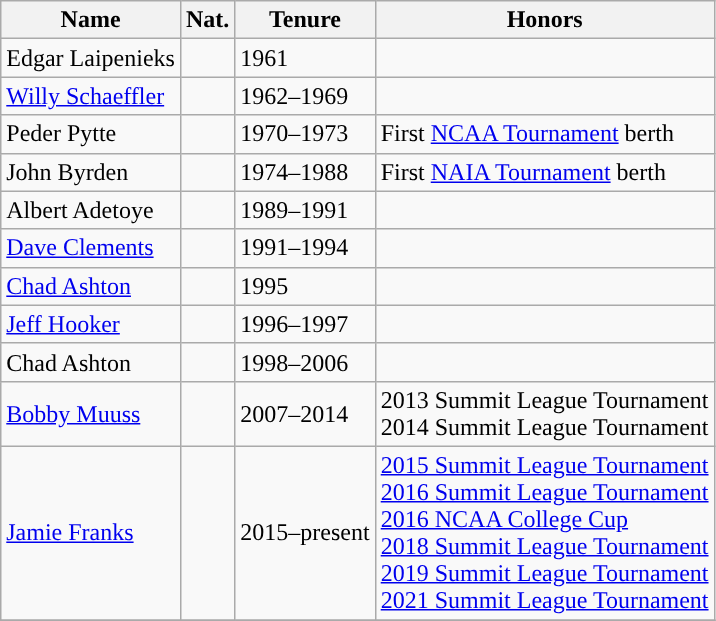<table class="wikitable sortable" style="text-align: ">
<tr>
<th width=px>Name</th>
<th width=px>Nat.</th>
<th width=px>Tenure</th>
<th width=px>Honors</th>
</tr>
<tr>
<td align="left">Edgar Laipenieks</td>
<td></td>
<td>1961</td>
<td></td>
</tr>
<tr>
<td align="left"><a href='#'>Willy Schaeffler</a></td>
<td></td>
<td>1962–1969</td>
<td></td>
</tr>
<tr>
<td align="left">Peder Pytte</td>
<td></td>
<td>1970–1973</td>
<td>First <a href='#'>NCAA Tournament</a> berth</td>
</tr>
<tr>
<td align="left">John Byrden</td>
<td></td>
<td>1974–1988</td>
<td>First <a href='#'>NAIA Tournament</a> berth</td>
</tr>
<tr>
<td align="left">Albert Adetoye</td>
<td></td>
<td>1989–1991</td>
<td></td>
</tr>
<tr>
<td align="left"><a href='#'>Dave Clements</a></td>
<td></td>
<td>1991–1994</td>
<td></td>
</tr>
<tr>
<td align="left"><a href='#'>Chad Ashton</a></td>
<td></td>
<td>1995</td>
<td></td>
</tr>
<tr>
<td align="left"><a href='#'>Jeff Hooker</a></td>
<td></td>
<td>1996–1997</td>
<td></td>
</tr>
<tr>
<td align="left">Chad Ashton</td>
<td></td>
<td>1998–2006</td>
<td></td>
</tr>
<tr>
<td align="left"><a href='#'>Bobby Muuss</a></td>
<td></td>
<td>2007–2014</td>
<td>2013 Summit League Tournament<br>2014 Summit League Tournament</td>
</tr>
<tr>
<td align="left"><a href='#'>Jamie Franks</a></td>
<td></td>
<td>2015–present</td>
<td><a href='#'>2015 Summit League Tournament</a><br><a href='#'>2016 Summit League Tournament</a><br><a href='#'>2016 NCAA College Cup</a><br><a href='#'>2018 Summit League Tournament</a><br><a href='#'>2019 Summit League Tournament</a><br><a href='#'>2021 Summit League Tournament</a></td>
</tr>
<tr>
</tr>
</table>
